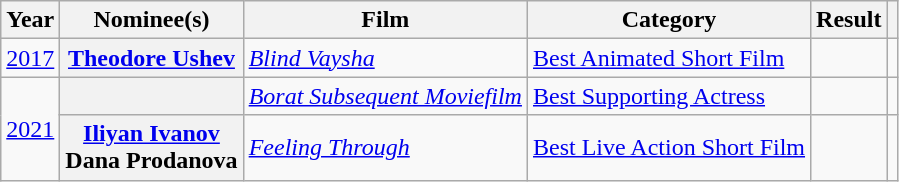<table class="wikitable plainrowheaders sortable">
<tr>
<th scope="col">Year </th>
<th scope="col">Nominee(s)</th>
<th scope="col">Film</th>
<th scope="col">Category</th>
<th scope="col">Result</th>
<th scope="col" class="unsortable"></th>
</tr>
<tr>
<td style="text-align:center;"><a href='#'>2017<br></a></td>
<th scope="row"><a href='#'>Theodore Ushev</a></th>
<td><em><a href='#'>Blind Vaysha</a></em></td>
<td><a href='#'>Best Animated Short Film</a></td>
<td></td>
<td style="text-align:center;"></td>
</tr>
<tr>
<td style="text-align:center;" rowspan="2"><a href='#'>2021<br></a></td>
<th scope="row"></th>
<td><em><a href='#'>Borat Subsequent Moviefilm</a></em></td>
<td><a href='#'>Best Supporting Actress</a></td>
<td></td>
<td style="text-align:center;"></td>
</tr>
<tr>
<th scope="row"><a href='#'>Iliyan Ivanov</a><br>Dana Prodanova</th>
<td><em><a href='#'>Feeling Through</a></em></td>
<td><a href='#'>Best Live Action Short Film</a></td>
<td></td>
<td style="text-align:center;"></td>
</tr>
</table>
